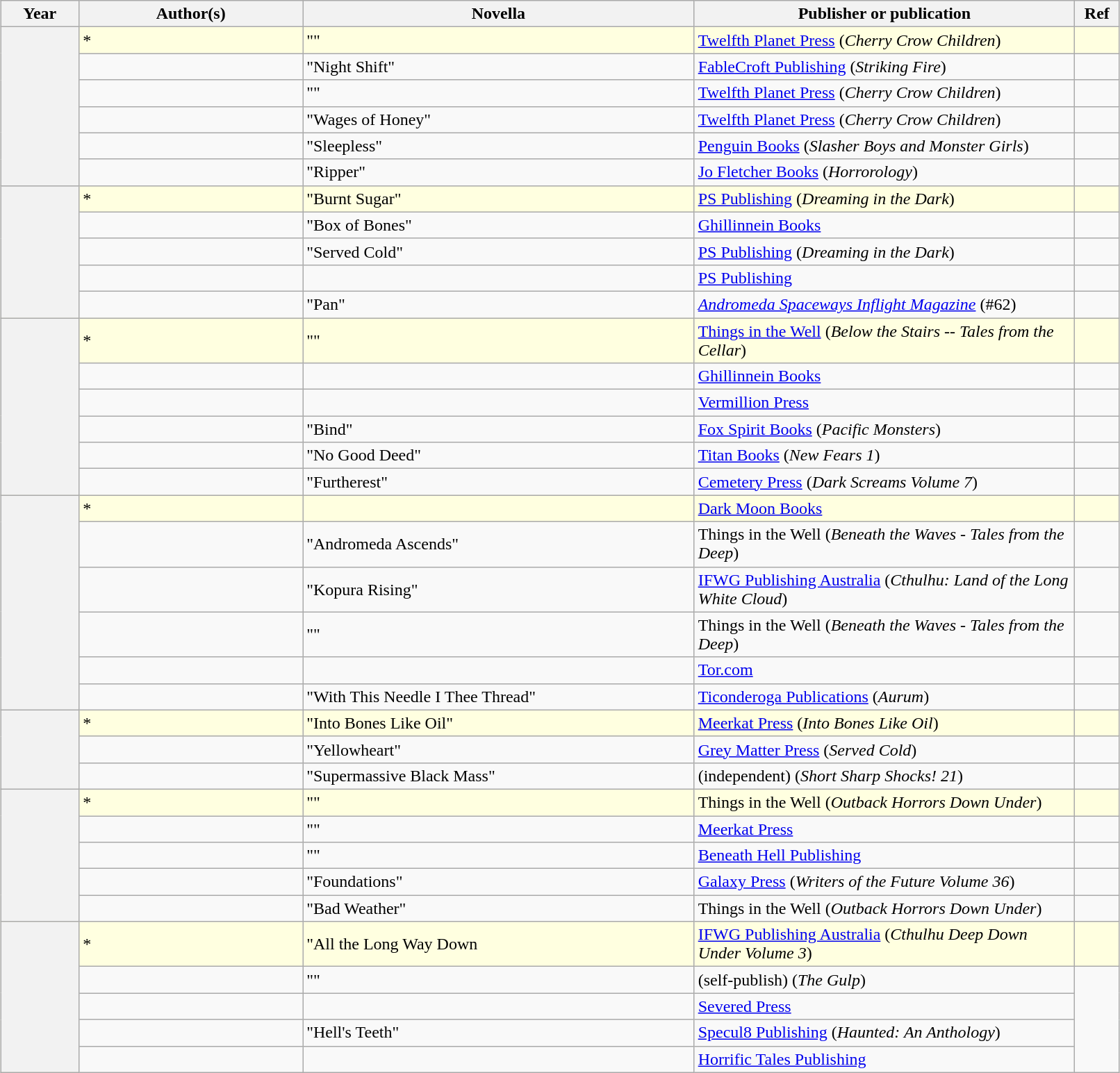<table class="sortable wikitable" width="85%" cellpadding="5" style="margin: 1em auto 1em auto">
<tr>
<th width="7%">Year</th>
<th width="20%">Author(s)</th>
<th width="35%">Novella</th>
<th width="34%">Publisher or publication</th>
<th width="4%" class="unsortable">Ref</th>
</tr>
<tr style="background:lightyellow;">
<th rowspan="6" align="center"></th>
<td>*</td>
<td>""</td>
<td><a href='#'>Twelfth Planet Press</a> (<em>Cherry Crow Children</em>)</td>
<td></td>
</tr>
<tr>
<td></td>
<td>"Night Shift"</td>
<td><a href='#'>FableCroft Publishing</a> (<em>Striking Fire</em>)</td>
<td></td>
</tr>
<tr>
<td></td>
<td>""</td>
<td><a href='#'>Twelfth Planet Press</a> (<em>Cherry Crow Children</em>)</td>
<td></td>
</tr>
<tr>
<td></td>
<td>"Wages of Honey"</td>
<td><a href='#'>Twelfth Planet Press</a> (<em>Cherry Crow Children</em>)</td>
<td></td>
</tr>
<tr>
<td></td>
<td>"Sleepless"</td>
<td><a href='#'>Penguin Books</a> (<em>Slasher Boys and Monster Girls</em>)</td>
<td></td>
</tr>
<tr>
<td></td>
<td>"Ripper"</td>
<td><a href='#'>Jo Fletcher Books</a> (<em>Horrorology</em>)</td>
<td></td>
</tr>
<tr style="background:lightyellow;">
<th rowspan="5" align="center"></th>
<td>*</td>
<td>"Burnt Sugar"</td>
<td><a href='#'>PS Publishing</a> (<em>Dreaming in the Dark</em>)</td>
<td></td>
</tr>
<tr>
<td></td>
<td>"Box of Bones"</td>
<td><a href='#'>Ghillinnein Books</a></td>
<td></td>
</tr>
<tr>
<td></td>
<td>"Served Cold"</td>
<td><a href='#'>PS Publishing</a> (<em>Dreaming in the Dark</em>)</td>
<td></td>
</tr>
<tr>
<td></td>
<td></td>
<td><a href='#'>PS Publishing</a></td>
<td></td>
</tr>
<tr>
<td></td>
<td>"Pan"</td>
<td><em><a href='#'>Andromeda Spaceways Inflight Magazine</a></em> (#62)</td>
<td></td>
</tr>
<tr style="background:lightyellow;">
<th rowspan="6" align="center"></th>
<td>*</td>
<td>""</td>
<td><a href='#'>Things in the Well</a> (<em>Below the Stairs -- Tales from the Cellar</em>)</td>
<td></td>
</tr>
<tr>
<td></td>
<td></td>
<td><a href='#'>Ghillinnein Books</a></td>
<td></td>
</tr>
<tr>
<td></td>
<td></td>
<td><a href='#'>Vermillion Press</a></td>
<td></td>
</tr>
<tr>
<td></td>
<td>"Bind"</td>
<td><a href='#'>Fox Spirit Books</a> (<em>Pacific Monsters</em>)</td>
<td></td>
</tr>
<tr>
<td></td>
<td>"No Good Deed"</td>
<td><a href='#'>Titan Books</a> (<em>New Fears 1</em>)</td>
<td></td>
</tr>
<tr>
<td></td>
<td>"Furtherest"</td>
<td><a href='#'>Cemetery Press</a> (<em>Dark Screams Volume 7</em>)</td>
<td></td>
</tr>
<tr style="background:lightyellow;">
<th rowspan="6" align="center"></th>
<td>*</td>
<td></td>
<td><a href='#'>Dark Moon Books</a></td>
<td></td>
</tr>
<tr>
<td></td>
<td>"Andromeda Ascends"</td>
<td>Things in the Well (<em>Beneath the Waves - Tales from the Deep</em>)</td>
<td></td>
</tr>
<tr>
<td></td>
<td>"Kopura Rising"</td>
<td><a href='#'>IFWG Publishing Australia</a> (<em>Cthulhu: Land of the Long White Cloud</em>)</td>
<td></td>
</tr>
<tr>
<td></td>
<td>""</td>
<td>Things in the Well (<em>Beneath the Waves - Tales from the Deep</em>)</td>
<td></td>
</tr>
<tr>
<td></td>
<td></td>
<td><a href='#'>Tor.com</a></td>
<td></td>
</tr>
<tr>
<td></td>
<td>"With This Needle I Thee Thread"</td>
<td><a href='#'>Ticonderoga Publications</a> (<em>Aurum</em>)</td>
<td></td>
</tr>
<tr style="background:lightyellow;">
<th rowspan="3" align="center"></th>
<td>*</td>
<td>"Into Bones Like Oil"</td>
<td><a href='#'>Meerkat Press</a> (<em>Into Bones Like Oil</em>)</td>
<td></td>
</tr>
<tr>
<td></td>
<td>"Yellowheart"</td>
<td><a href='#'>Grey Matter Press</a> (<em>Served Cold</em>)</td>
<td></td>
</tr>
<tr>
<td></td>
<td>"Supermassive Black Mass"</td>
<td>(independent) (<em>Short Sharp Shocks! 21</em>)</td>
<td></td>
</tr>
<tr style="background:lightyellow;">
<th rowspan="5" align="center"></th>
<td>*</td>
<td>""</td>
<td>Things in the Well (<em>Outback Horrors Down Under</em>)</td>
<td></td>
</tr>
<tr>
<td></td>
<td>""</td>
<td><a href='#'>Meerkat Press</a></td>
<td></td>
</tr>
<tr>
<td></td>
<td>""</td>
<td><a href='#'>Beneath Hell Publishing</a></td>
<td></td>
</tr>
<tr>
<td></td>
<td>"Foundations"</td>
<td><a href='#'>Galaxy Press</a> (<em>Writers of the Future Volume 36</em>)</td>
<td></td>
</tr>
<tr>
<td></td>
<td>"Bad Weather"</td>
<td>Things in the Well (<em>Outback Horrors Down Under</em>)</td>
<td></td>
</tr>
<tr style="background:lightyellow;">
<th rowspan="5"></th>
<td>*</td>
<td>"All the Long Way Down</td>
<td><a href='#'>IFWG Publishing Australia</a> (<em>Cthulhu Deep Down Under Volume 3</em>)</td>
<td></td>
</tr>
<tr>
<td></td>
<td>""</td>
<td>(self-publish) (<em>The Gulp</em>)</td>
<td rowspan="4"></td>
</tr>
<tr>
<td></td>
<td></td>
<td><a href='#'>Severed Press</a></td>
</tr>
<tr>
<td></td>
<td>"Hell's Teeth"</td>
<td><a href='#'>Specul8 Publishing</a> (<em>Haunted: An Anthology</em>)</td>
</tr>
<tr>
<td></td>
<td></td>
<td><a href='#'>Horrific Tales Publishing</a></td>
</tr>
</table>
